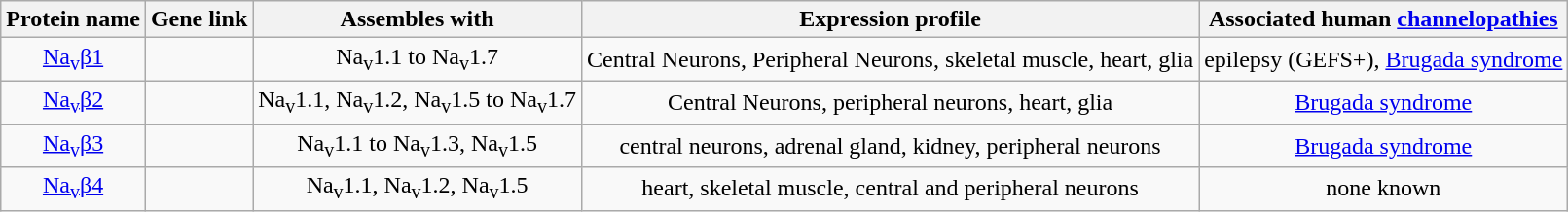<table class="wikitable" style="text-align:center">
<tr>
<th><strong>Protein name</strong></th>
<th><strong>Gene link</strong></th>
<th>Assembles with</th>
<th>Expression profile</th>
<th>Associated human <a href='#'>channelopathies</a></th>
</tr>
<tr>
<td><a href='#'>Na<sub>v</sub>β1</a></td>
<td></td>
<td>Na<sub>v</sub>1.1 to Na<sub>v</sub>1.7</td>
<td>Central Neurons, Peripheral Neurons, skeletal muscle, heart, glia</td>
<td>epilepsy (GEFS+), <a href='#'>Brugada syndrome</a></td>
</tr>
<tr>
<td><a href='#'>Na<sub>v</sub>β2</a></td>
<td></td>
<td>Na<sub>v</sub>1.1, Na<sub>v</sub>1.2, Na<sub>v</sub>1.5 to Na<sub>v</sub>1.7</td>
<td>Central Neurons, peripheral neurons, heart, glia</td>
<td><a href='#'>Brugada syndrome</a></td>
</tr>
<tr>
<td><a href='#'>Na<sub>v</sub>β3</a></td>
<td></td>
<td>Na<sub>v</sub>1.1 to Na<sub>v</sub>1.3, Na<sub>v</sub>1.5</td>
<td>central neurons, adrenal gland, kidney, peripheral neurons</td>
<td><a href='#'>Brugada syndrome</a></td>
</tr>
<tr>
<td><a href='#'>Na<sub>v</sub>β4</a></td>
<td></td>
<td>Na<sub>v</sub>1.1, Na<sub>v</sub>1.2, Na<sub>v</sub>1.5</td>
<td>heart, skeletal muscle, central and peripheral neurons</td>
<td>none known</td>
</tr>
</table>
